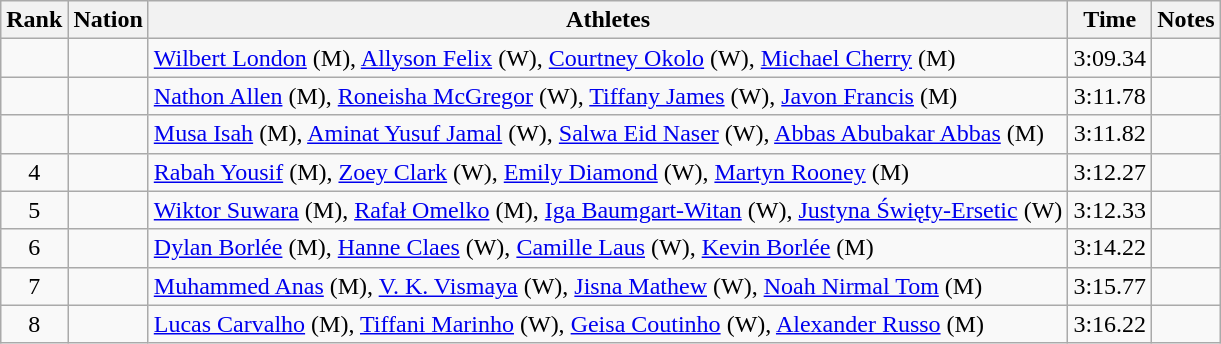<table class="wikitable sortable" style="text-align:center">
<tr>
<th>Rank</th>
<th>Nation</th>
<th>Athletes</th>
<th>Time</th>
<th>Notes</th>
</tr>
<tr>
<td></td>
<td align=left></td>
<td align=left><a href='#'>Wilbert London</a> (M), <a href='#'>Allyson Felix</a> (W), <a href='#'>Courtney Okolo</a> (W), <a href='#'>Michael Cherry</a> (M)</td>
<td>3:09.34</td>
<td><strong></strong></td>
</tr>
<tr>
<td></td>
<td align=left></td>
<td align=left><a href='#'>Nathon Allen</a> (M), <a href='#'>Roneisha McGregor</a> (W), <a href='#'>Tiffany James</a> (W), <a href='#'>Javon Francis</a> (M)</td>
<td>3:11.78</td>
<td><strong></strong></td>
</tr>
<tr>
<td></td>
<td align=left></td>
<td align=left><a href='#'>Musa Isah</a> (M), <a href='#'>Aminat Yusuf Jamal</a> (W), <a href='#'>Salwa Eid Naser</a> (W), <a href='#'>Abbas Abubakar Abbas</a> (M)</td>
<td>3:11.82</td>
<td><strong></strong></td>
</tr>
<tr>
<td>4</td>
<td align=left></td>
<td align=left><a href='#'>Rabah Yousif</a> (M), <a href='#'>Zoey Clark</a> (W), <a href='#'>Emily Diamond</a> (W), <a href='#'>Martyn Rooney</a> (M)</td>
<td>3:12.27</td>
<td><strong></strong></td>
</tr>
<tr>
<td>5</td>
<td align=left></td>
<td align=left><a href='#'>Wiktor Suwara</a> (M), <a href='#'>Rafał Omelko</a> (M), <a href='#'>Iga Baumgart-Witan</a> (W), <a href='#'>Justyna Święty-Ersetic</a> (W)</td>
<td>3:12.33</td>
<td><strong></strong></td>
</tr>
<tr>
<td>6</td>
<td align=left></td>
<td align=left><a href='#'>Dylan Borlée</a> (M), <a href='#'>Hanne Claes</a> (W), <a href='#'>Camille Laus</a> (W), <a href='#'>Kevin Borlée</a> (M)</td>
<td>3:14.22</td>
<td><strong></strong></td>
</tr>
<tr>
<td>7</td>
<td align=left></td>
<td align=left><a href='#'>Muhammed Anas</a> (M), <a href='#'>V. K. Vismaya</a> (W), <a href='#'>Jisna Mathew</a> (W), <a href='#'>Noah Nirmal Tom</a> (M)</td>
<td>3:15.77</td>
<td></td>
</tr>
<tr>
<td>8</td>
<td align=left></td>
<td align=left><a href='#'>Lucas Carvalho</a> (M), <a href='#'>Tiffani Marinho</a> (W), <a href='#'>Geisa Coutinho</a> (W), <a href='#'>Alexander Russo</a> (M)</td>
<td>3:16.22</td>
<td></td>
</tr>
</table>
